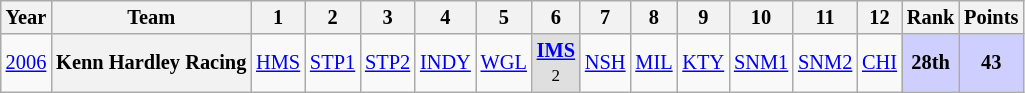<table class="wikitable" style="text-align:center; font-size:85%">
<tr>
<th>Year</th>
<th>Team</th>
<th>1</th>
<th>2</th>
<th>3</th>
<th>4</th>
<th>5</th>
<th>6</th>
<th>7</th>
<th>8</th>
<th>9</th>
<th>10</th>
<th>11</th>
<th>12</th>
<th>Rank</th>
<th>Points</th>
</tr>
<tr>
<td><a href='#'>2006</a></td>
<th nowrap>Kenn Hardley Racing</th>
<td><a href='#'>HMS</a></td>
<td><a href='#'>STP1</a></td>
<td><a href='#'>STP2</a></td>
<td><a href='#'>INDY</a></td>
<td><a href='#'>WGL</a></td>
<td style="background:#DFDFDF;"><strong><a href='#'>IMS</a></strong><br><small>2</small></td>
<td><a href='#'>NSH</a></td>
<td><a href='#'>MIL</a></td>
<td><a href='#'>KTY</a></td>
<td><a href='#'>SNM1</a></td>
<td><a href='#'>SNM2</a></td>
<td><a href='#'>CHI</a></td>
<td style="background:#CFCFFF;"><strong>28th</strong></td>
<td style="background:#CFCFFF;"><strong>43</strong></td>
</tr>
</table>
